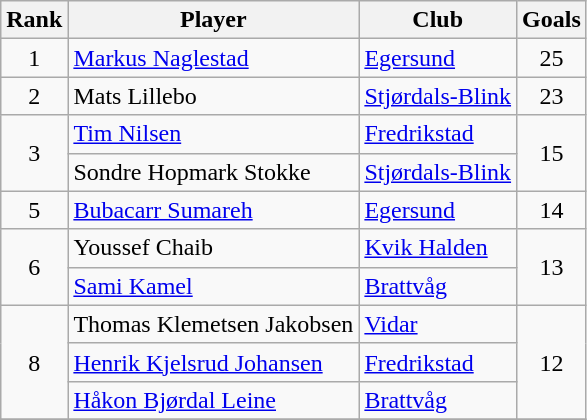<table class="wikitable" style="text-align:center">
<tr>
<th>Rank</th>
<th>Player</th>
<th>Club</th>
<th>Goals</th>
</tr>
<tr>
<td rowspan="1">1</td>
<td align="left"> <a href='#'>Markus Naglestad</a></td>
<td align="left"><a href='#'>Egersund</a></td>
<td rowspan="1">25</td>
</tr>
<tr>
<td rowspan="1">2</td>
<td align="left"> Mats Lillebo</td>
<td align="left"><a href='#'>Stjørdals-Blink</a></td>
<td rowspan="1">23</td>
</tr>
<tr>
<td rowspan="2">3</td>
<td align="left"> <a href='#'>Tim Nilsen</a></td>
<td align="left"><a href='#'>Fredrikstad</a></td>
<td rowspan="2">15</td>
</tr>
<tr>
<td align="left"> Sondre Hopmark Stokke</td>
<td align="left"><a href='#'>Stjørdals-Blink</a></td>
</tr>
<tr>
<td rowspan="1">5</td>
<td align="left"> <a href='#'>Bubacarr Sumareh</a></td>
<td align="left"><a href='#'>Egersund</a></td>
<td rowspan="1">14</td>
</tr>
<tr>
<td rowspan="2">6</td>
<td align="left"> Youssef Chaib</td>
<td align="left"><a href='#'>Kvik Halden</a></td>
<td rowspan="2">13</td>
</tr>
<tr>
<td align="left"> <a href='#'>Sami Kamel</a></td>
<td align="left"><a href='#'>Brattvåg</a></td>
</tr>
<tr>
<td rowspan="3">8</td>
<td align="left"> Thomas Klemetsen Jakobsen</td>
<td align="left"><a href='#'>Vidar</a></td>
<td rowspan="3">12</td>
</tr>
<tr>
<td align="left"> <a href='#'>Henrik Kjelsrud Johansen</a></td>
<td align="left"><a href='#'>Fredrikstad</a></td>
</tr>
<tr>
<td align="left"> <a href='#'>Håkon Bjørdal Leine</a></td>
<td align="left"><a href='#'>Brattvåg</a></td>
</tr>
<tr>
</tr>
</table>
